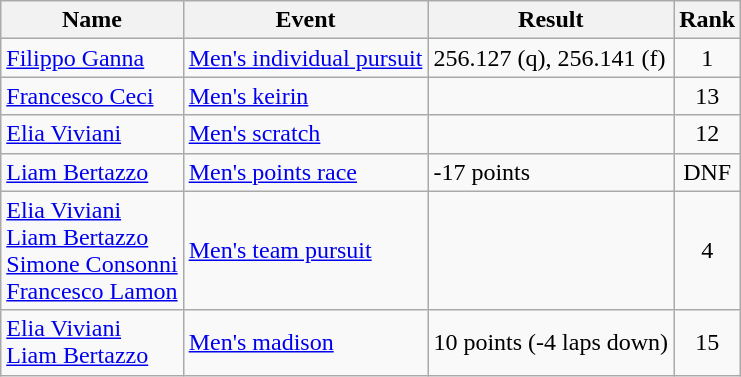<table class="wikitable sortable">
<tr>
<th>Name</th>
<th>Event</th>
<th>Result</th>
<th>Rank</th>
</tr>
<tr>
<td><a href='#'>Filippo Ganna</a></td>
<td><a href='#'>Men's individual pursuit</a></td>
<td>256.127 (q), 256.141 (f)</td>
<td align=center>1</td>
</tr>
<tr>
<td><a href='#'>Francesco Ceci</a></td>
<td><a href='#'>Men's keirin</a></td>
<td></td>
<td align=center>13</td>
</tr>
<tr>
<td><a href='#'>Elia Viviani</a></td>
<td><a href='#'>Men's scratch</a></td>
<td></td>
<td align=center>12</td>
</tr>
<tr>
<td><a href='#'>Liam Bertazzo</a></td>
<td><a href='#'>Men's points race</a></td>
<td>-17 points</td>
<td align=center>DNF</td>
</tr>
<tr>
<td><a href='#'>Elia Viviani</a><br><a href='#'>Liam Bertazzo</a><br><a href='#'>Simone Consonni</a><br><a href='#'>Francesco Lamon</a></td>
<td><a href='#'>Men's team pursuit</a></td>
<td></td>
<td align=center>4</td>
</tr>
<tr>
<td><a href='#'>Elia Viviani</a><br><a href='#'>Liam Bertazzo</a></td>
<td><a href='#'>Men's madison</a></td>
<td>10 points (-4 laps down)</td>
<td align=center>15</td>
</tr>
</table>
